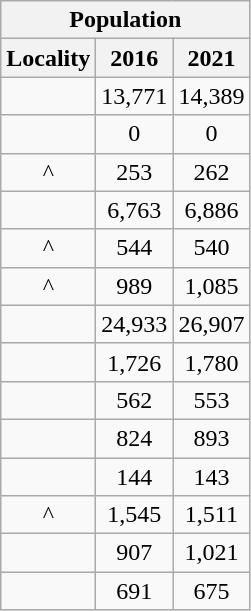<table class="wikitable" style="text-align:center;">
<tr>
<th colspan="3" style="text-align:center;  font-weight:bold">Population</th>
</tr>
<tr>
<th style="text-align:center; background:  font-weight:bold">Locality</th>
<th style="text-align:center; background:  font-weight:bold"><strong>2016</strong></th>
<th style="text-align:center; background:  font-weight:bold"><strong>2021</strong></th>
</tr>
<tr>
<td></td>
<td>13,771</td>
<td>14,389</td>
</tr>
<tr>
<td></td>
<td>0</td>
<td>0</td>
</tr>
<tr>
<td>^</td>
<td>253</td>
<td>262</td>
</tr>
<tr>
<td></td>
<td>6,763</td>
<td>6,886</td>
</tr>
<tr>
<td>^</td>
<td>544</td>
<td>540</td>
</tr>
<tr>
<td>^</td>
<td>989</td>
<td>1,085</td>
</tr>
<tr>
<td></td>
<td>24,933</td>
<td>26,907</td>
</tr>
<tr>
<td></td>
<td>1,726</td>
<td>1,780</td>
</tr>
<tr>
<td></td>
<td>562</td>
<td>553</td>
</tr>
<tr>
<td></td>
<td>824</td>
<td>893</td>
</tr>
<tr>
<td></td>
<td>144</td>
<td>143</td>
</tr>
<tr>
<td>^</td>
<td>1,545</td>
<td>1,511</td>
</tr>
<tr>
<td></td>
<td>907</td>
<td>1,021</td>
</tr>
<tr>
<td></td>
<td>691</td>
<td>675</td>
</tr>
</table>
